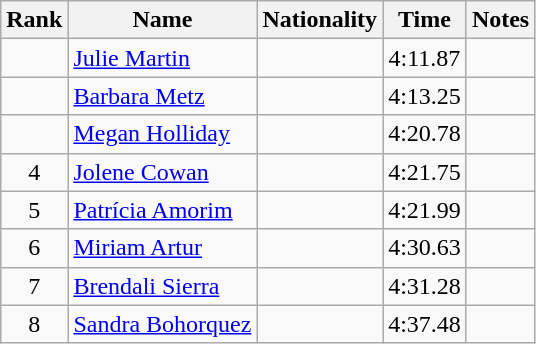<table class="wikitable sortable" style="text-align:center">
<tr>
<th>Rank</th>
<th>Name</th>
<th>Nationality</th>
<th>Time</th>
<th>Notes</th>
</tr>
<tr>
<td></td>
<td align=left><a href='#'>Julie Martin</a></td>
<td align=left></td>
<td>4:11.87</td>
<td></td>
</tr>
<tr>
<td></td>
<td align=left><a href='#'>Barbara Metz</a></td>
<td align=left></td>
<td>4:13.25</td>
<td></td>
</tr>
<tr>
<td></td>
<td align=left><a href='#'>Megan Holliday</a></td>
<td align=left></td>
<td>4:20.78</td>
<td></td>
</tr>
<tr>
<td>4</td>
<td align=left><a href='#'>Jolene Cowan</a></td>
<td align=left></td>
<td>4:21.75</td>
<td></td>
</tr>
<tr>
<td>5</td>
<td align=left><a href='#'>Patrícia Amorim</a></td>
<td align=left></td>
<td>4:21.99</td>
<td></td>
</tr>
<tr>
<td>6</td>
<td align=left><a href='#'>Miriam Artur</a></td>
<td align=left></td>
<td>4:30.63</td>
<td></td>
</tr>
<tr>
<td>7</td>
<td align=left><a href='#'>Brendali Sierra</a></td>
<td align=left></td>
<td>4:31.28</td>
<td></td>
</tr>
<tr>
<td>8</td>
<td align=left><a href='#'>Sandra Bohorquez</a></td>
<td align=left></td>
<td>4:37.48</td>
<td></td>
</tr>
</table>
